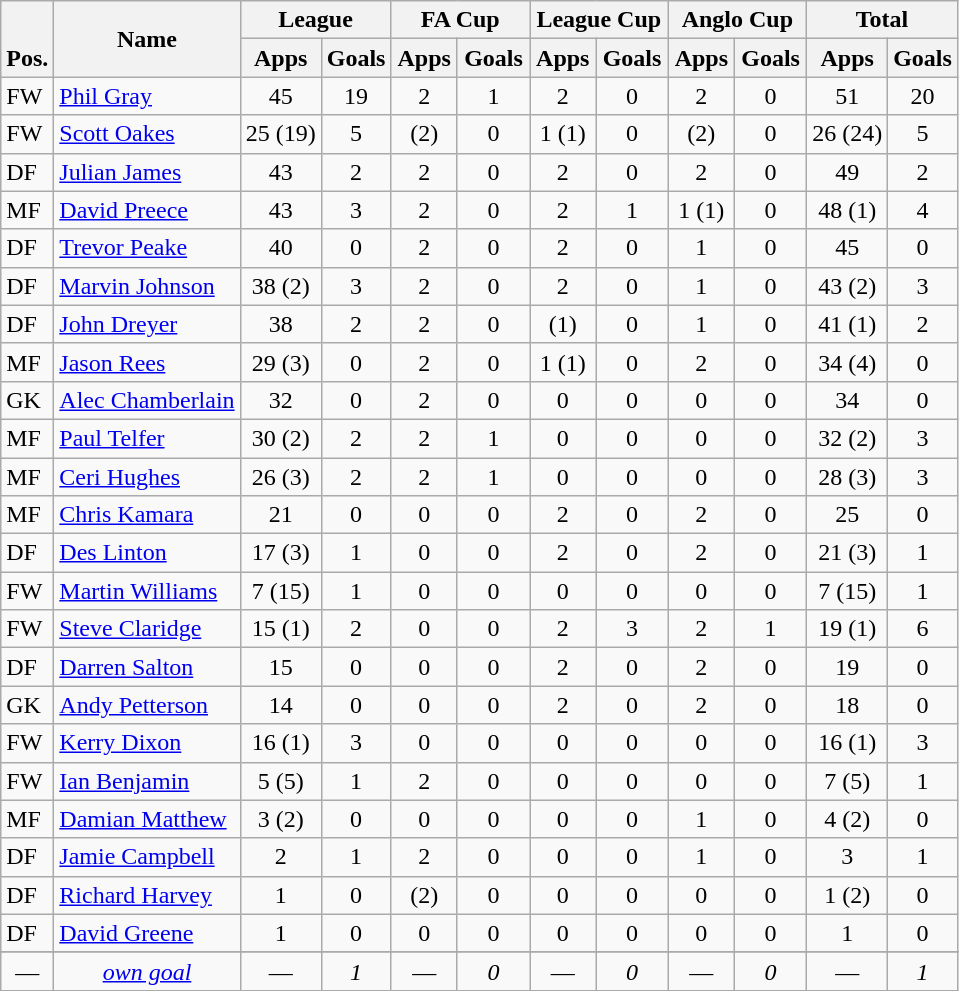<table class="wikitable" style="text-align:center">
<tr>
<th rowspan="2" valign="bottom">Pos.</th>
<th rowspan="2">Name</th>
<th colspan="2" width="85">League</th>
<th colspan="2" width="85">FA Cup</th>
<th colspan="2" width="85">League Cup</th>
<th colspan="2" width="85">Anglo Cup</th>
<th colspan="2" width="85">Total</th>
</tr>
<tr>
<th>Apps</th>
<th>Goals</th>
<th>Apps</th>
<th>Goals</th>
<th>Apps</th>
<th>Goals</th>
<th>Apps</th>
<th>Goals</th>
<th>Apps</th>
<th>Goals</th>
</tr>
<tr>
<td align="left">FW</td>
<td align="left"> <a href='#'>Phil Gray</a></td>
<td>45</td>
<td>19</td>
<td>2</td>
<td>1</td>
<td>2</td>
<td>0</td>
<td>2</td>
<td>0</td>
<td>51</td>
<td>20</td>
</tr>
<tr>
<td align="left">FW</td>
<td align="left"> <a href='#'>Scott Oakes</a></td>
<td>25 (19)</td>
<td>5</td>
<td>(2)</td>
<td>0</td>
<td>1 (1)</td>
<td>0</td>
<td>(2)</td>
<td>0</td>
<td>26 (24)</td>
<td>5</td>
</tr>
<tr>
<td align="left">DF</td>
<td align="left"> <a href='#'>Julian James</a></td>
<td>43</td>
<td>2</td>
<td>2</td>
<td>0</td>
<td>2</td>
<td>0</td>
<td>2</td>
<td>0</td>
<td>49</td>
<td>2</td>
</tr>
<tr>
<td align="left">MF</td>
<td align="left"> <a href='#'>David Preece</a></td>
<td>43</td>
<td>3</td>
<td>2</td>
<td>0</td>
<td>2</td>
<td>1</td>
<td>1 (1)</td>
<td>0</td>
<td>48 (1)</td>
<td>4</td>
</tr>
<tr>
<td align="left">DF</td>
<td align="left"> <a href='#'>Trevor Peake</a></td>
<td>40</td>
<td>0</td>
<td>2</td>
<td>0</td>
<td>2</td>
<td>0</td>
<td>1</td>
<td>0</td>
<td>45</td>
<td>0</td>
</tr>
<tr>
<td align="left">DF</td>
<td align="left"> <a href='#'>Marvin Johnson</a></td>
<td>38 (2)</td>
<td>3</td>
<td>2</td>
<td>0</td>
<td>2</td>
<td>0</td>
<td>1</td>
<td>0</td>
<td>43 (2)</td>
<td>3</td>
</tr>
<tr>
<td align="left">DF</td>
<td align="left"> <a href='#'>John Dreyer</a></td>
<td>38</td>
<td>2</td>
<td>2</td>
<td>0</td>
<td>(1)</td>
<td>0</td>
<td>1</td>
<td>0</td>
<td>41 (1)</td>
<td>2</td>
</tr>
<tr>
<td align="left">MF</td>
<td align="left"> <a href='#'>Jason Rees</a></td>
<td>29 (3)</td>
<td>0</td>
<td>2</td>
<td>0</td>
<td>1 (1)</td>
<td>0</td>
<td>2</td>
<td>0</td>
<td>34 (4)</td>
<td>0</td>
</tr>
<tr>
<td align="left">GK</td>
<td align="left"> <a href='#'>Alec Chamberlain</a></td>
<td>32</td>
<td>0</td>
<td>2</td>
<td>0</td>
<td>0</td>
<td>0</td>
<td>0</td>
<td>0</td>
<td>34</td>
<td>0</td>
</tr>
<tr>
<td align="left">MF</td>
<td align="left"> <a href='#'>Paul Telfer</a></td>
<td>30 (2)</td>
<td>2</td>
<td>2</td>
<td>1</td>
<td>0</td>
<td>0</td>
<td>0</td>
<td>0</td>
<td>32 (2)</td>
<td>3</td>
</tr>
<tr>
<td align="left">MF</td>
<td align="left"> <a href='#'>Ceri Hughes</a></td>
<td>26 (3)</td>
<td>2</td>
<td>2</td>
<td>1</td>
<td>0</td>
<td>0</td>
<td>0</td>
<td>0</td>
<td>28 (3)</td>
<td>3</td>
</tr>
<tr>
<td align="left">MF</td>
<td align="left"> <a href='#'>Chris Kamara</a></td>
<td>21</td>
<td>0</td>
<td>0</td>
<td>0</td>
<td>2</td>
<td>0</td>
<td>2</td>
<td>0</td>
<td>25</td>
<td>0</td>
</tr>
<tr>
<td align="left">DF</td>
<td align="left"> <a href='#'>Des Linton</a></td>
<td>17 (3)</td>
<td>1</td>
<td>0</td>
<td>0</td>
<td>2</td>
<td>0</td>
<td>2</td>
<td>0</td>
<td>21 (3)</td>
<td>1</td>
</tr>
<tr>
<td align="left">FW</td>
<td align="left"> <a href='#'>Martin Williams</a></td>
<td>7 (15)</td>
<td>1</td>
<td>0</td>
<td>0</td>
<td>0</td>
<td>0</td>
<td>0</td>
<td>0</td>
<td>7 (15)</td>
<td>1</td>
</tr>
<tr>
<td align="left">FW</td>
<td align="left"> <a href='#'>Steve Claridge</a></td>
<td>15 (1)</td>
<td>2</td>
<td>0</td>
<td>0</td>
<td>2</td>
<td>3</td>
<td>2</td>
<td>1</td>
<td>19 (1)</td>
<td>6</td>
</tr>
<tr>
<td align="left">DF</td>
<td align="left"> <a href='#'>Darren Salton</a></td>
<td>15</td>
<td>0</td>
<td>0</td>
<td>0</td>
<td>2</td>
<td>0</td>
<td>2</td>
<td>0</td>
<td>19</td>
<td>0</td>
</tr>
<tr>
<td align="left">GK</td>
<td align="left"> <a href='#'>Andy Petterson</a></td>
<td>14</td>
<td>0</td>
<td>0</td>
<td>0</td>
<td>2</td>
<td>0</td>
<td>2</td>
<td>0</td>
<td>18</td>
<td>0</td>
</tr>
<tr>
<td align="left">FW</td>
<td align="left"> <a href='#'>Kerry Dixon</a></td>
<td>16 (1)</td>
<td>3</td>
<td>0</td>
<td>0</td>
<td>0</td>
<td>0</td>
<td>0</td>
<td>0</td>
<td>16 (1)</td>
<td>3</td>
</tr>
<tr>
<td align="left">FW</td>
<td align="left"> <a href='#'>Ian Benjamin</a></td>
<td>5 (5)</td>
<td>1</td>
<td>2</td>
<td>0</td>
<td>0</td>
<td>0</td>
<td>0</td>
<td>0</td>
<td>7 (5)</td>
<td>1</td>
</tr>
<tr>
<td align="left">MF</td>
<td align="left"> <a href='#'>Damian Matthew</a></td>
<td>3 (2)</td>
<td>0</td>
<td>0</td>
<td>0</td>
<td>0</td>
<td>0</td>
<td>1</td>
<td>0</td>
<td>4 (2)</td>
<td>0</td>
</tr>
<tr>
<td align="left">DF</td>
<td align="left"> <a href='#'>Jamie Campbell</a></td>
<td>2</td>
<td>1</td>
<td>2</td>
<td>0</td>
<td>0</td>
<td>0</td>
<td>1</td>
<td>0</td>
<td>3</td>
<td>1</td>
</tr>
<tr>
<td align="left">DF</td>
<td align="left"> <a href='#'>Richard Harvey</a></td>
<td>1</td>
<td>0</td>
<td>(2)</td>
<td>0</td>
<td>0</td>
<td>0</td>
<td>0</td>
<td>0</td>
<td>1 (2)</td>
<td>0</td>
</tr>
<tr>
<td align="left">DF</td>
<td align="left"> <a href='#'>David Greene</a></td>
<td>1</td>
<td>0</td>
<td>0</td>
<td>0</td>
<td>0</td>
<td>0</td>
<td>0</td>
<td>0</td>
<td>1</td>
<td>0</td>
</tr>
<tr>
</tr>
<tr>
<td>—</td>
<td><em><a href='#'>own goal</a></em></td>
<td>—</td>
<td><em>1</em></td>
<td>—</td>
<td><em>0</em></td>
<td>—</td>
<td><em>0</em></td>
<td>—</td>
<td><em>0</em></td>
<td>—</td>
<td><em>1</em></td>
</tr>
</table>
